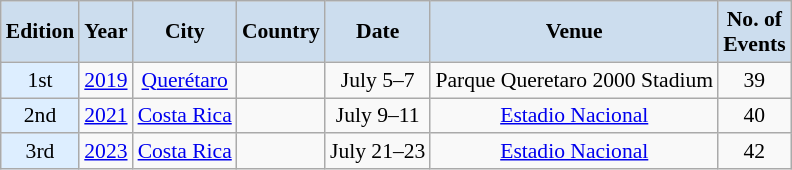<table class="wikitable" style="text-align:center; font-size: 90%;" align="center">
<tr>
<th style="background-color: #CCDDEE;">Edition</th>
<th style="background-color: #CCDDEE;">Year</th>
<th style="background-color: #CCDDEE;">City</th>
<th style="background-color: #CCDDEE;">Country</th>
<th style="background-color: #CCDDEE;">Date</th>
<th style="background-color: #CCDDEE;">Venue</th>
<th style="background-color: #CCDDEE;">No. of <br>Events</th>
</tr>
<tr>
<td bgcolor=DDEEFF>1st</td>
<td><a href='#'>2019</a></td>
<td><a href='#'>Querétaro</a></td>
<td></td>
<td>July 5–7</td>
<td>Parque Queretaro 2000 Stadium</td>
<td>39</td>
</tr>
<tr>
<td bgcolor=DDEEFF>2nd</td>
<td><a href='#'>2021</a></td>
<td><a href='#'>Costa Rica</a></td>
<td></td>
<td>July 9–11</td>
<td><a href='#'>Estadio Nacional</a></td>
<td>40</td>
</tr>
<tr>
<td bgcolor=DDEEFF>3rd</td>
<td><a href='#'>2023</a></td>
<td><a href='#'>Costa Rica</a></td>
<td></td>
<td>July 21–23</td>
<td><a href='#'>Estadio Nacional</a></td>
<td>42</td>
</tr>
</table>
